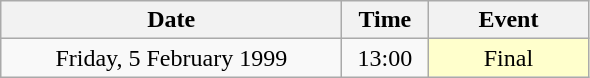<table class = "wikitable" style="text-align:center;">
<tr>
<th width=220>Date</th>
<th width=50>Time</th>
<th width=100>Event</th>
</tr>
<tr>
<td>Friday, 5 February 1999</td>
<td>13:00</td>
<td bgcolor=ffffcc>Final</td>
</tr>
</table>
